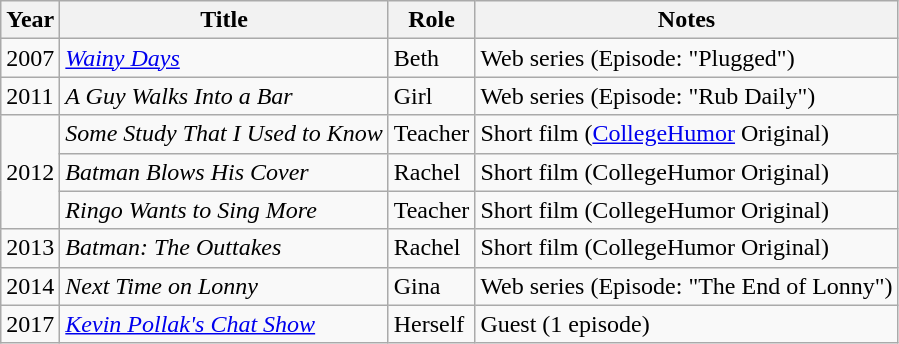<table class="wikitable plainrowheaders sortable">
<tr>
<th>Year</th>
<th>Title</th>
<th>Role</th>
<th>Notes</th>
</tr>
<tr>
<td>2007</td>
<td scope="row"><em><a href='#'>Wainy Days</a></em></td>
<td>Beth</td>
<td>Web series (Episode: "Plugged")</td>
</tr>
<tr>
<td>2011</td>
<td scope="row"><em>A Guy Walks Into a Bar</em></td>
<td>Girl</td>
<td>Web series (Episode: "Rub Daily")</td>
</tr>
<tr>
<td rowspan="3">2012</td>
<td scope="row"><em>Some Study That I Used to Know</em></td>
<td>Teacher</td>
<td>Short film (<a href='#'>CollegeHumor</a> Original)</td>
</tr>
<tr>
<td scope="row"><em>Batman Blows His Cover</em></td>
<td>Rachel</td>
<td>Short film (CollegeHumor Original)</td>
</tr>
<tr>
<td scope="row"><em>Ringo Wants to Sing More</em></td>
<td>Teacher</td>
<td>Short film (CollegeHumor Original)</td>
</tr>
<tr>
<td>2013</td>
<td scope="row"><em>Batman: The Outtakes</em></td>
<td>Rachel</td>
<td>Short film (CollegeHumor Original)</td>
</tr>
<tr>
<td>2014</td>
<td scope="row"><em>Next Time on Lonny</em></td>
<td>Gina</td>
<td>Web series (Episode: "The End of Lonny")</td>
</tr>
<tr>
<td>2017</td>
<td scope="row"><em><a href='#'>Kevin Pollak's Chat Show</a></em></td>
<td>Herself</td>
<td>Guest (1 episode)</td>
</tr>
</table>
